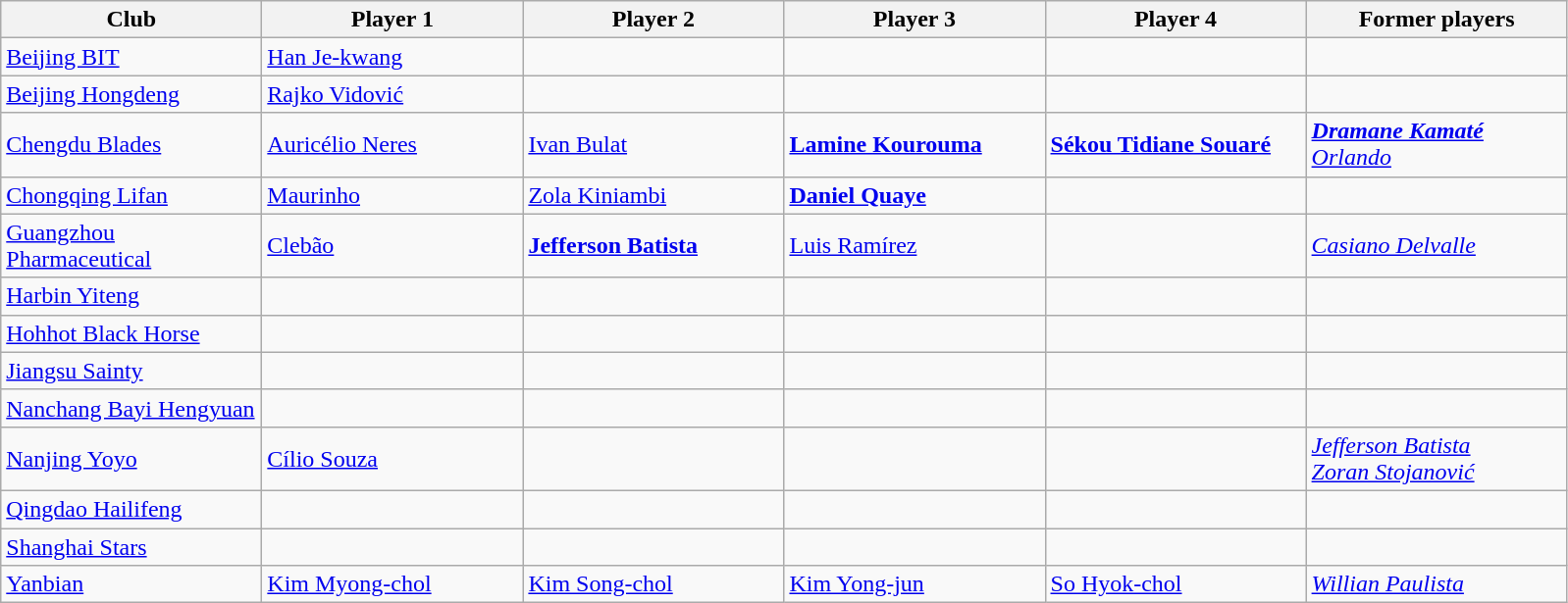<table class="wikitable">
<tr>
<th width="170">Club</th>
<th width="170">Player 1</th>
<th width="170">Player 2</th>
<th width="170">Player 3</th>
<th width="170">Player 4</th>
<th width="170">Former players</th>
</tr>
<tr>
<td><a href='#'>Beijing BIT</a></td>
<td> <a href='#'>Han Je-kwang</a></td>
<td></td>
<td></td>
<td></td>
<td></td>
</tr>
<tr>
<td><a href='#'>Beijing Hongdeng</a></td>
<td> <a href='#'>Rajko Vidović</a></td>
<td></td>
<td></td>
<td></td>
<td></td>
</tr>
<tr>
<td><a href='#'>Chengdu Blades</a></td>
<td> <a href='#'>Auricélio Neres</a></td>
<td> <a href='#'>Ivan Bulat</a></td>
<td> <strong><a href='#'>Lamine Kourouma</a></strong></td>
<td> <strong><a href='#'>Sékou Tidiane Souaré</a></strong></td>
<td> <strong><em><a href='#'>Dramane Kamaté</a></em></strong><br> <em><a href='#'>Orlando</a></em></td>
</tr>
<tr>
<td><a href='#'>Chongqing Lifan</a></td>
<td> <a href='#'>Maurinho</a></td>
<td> <a href='#'>Zola Kiniambi</a></td>
<td> <strong><a href='#'>Daniel Quaye</a></strong></td>
<td></td>
<td></td>
</tr>
<tr>
<td><a href='#'>Guangzhou Pharmaceutical</a></td>
<td> <a href='#'>Clebão</a></td>
<td> <strong><a href='#'>Jefferson Batista</a></strong></td>
<td> <a href='#'>Luis Ramírez</a></td>
<td></td>
<td> <em><a href='#'>Casiano Delvalle</a></em></td>
</tr>
<tr>
<td><a href='#'>Harbin Yiteng</a></td>
<td></td>
<td></td>
<td></td>
<td></td>
<td></td>
</tr>
<tr>
<td><a href='#'>Hohhot Black Horse</a></td>
<td></td>
<td></td>
<td></td>
<td></td>
<td></td>
</tr>
<tr>
<td><a href='#'>Jiangsu Sainty</a></td>
<td></td>
<td></td>
<td></td>
<td></td>
<td></td>
</tr>
<tr>
<td><a href='#'>Nanchang Bayi Hengyuan</a></td>
<td></td>
<td></td>
<td></td>
<td></td>
<td></td>
</tr>
<tr>
<td><a href='#'>Nanjing Yoyo</a></td>
<td> <a href='#'>Cílio Souza</a></td>
<td></td>
<td></td>
<td></td>
<td> <em><a href='#'>Jefferson Batista</a></em><br> <em><a href='#'>Zoran Stojanović</a></em></td>
</tr>
<tr>
<td><a href='#'>Qingdao Hailifeng</a></td>
<td></td>
<td></td>
<td></td>
<td></td>
<td></td>
</tr>
<tr>
<td><a href='#'>Shanghai Stars</a></td>
<td></td>
<td></td>
<td></td>
<td></td>
<td></td>
</tr>
<tr>
<td><a href='#'>Yanbian</a></td>
<td> <a href='#'>Kim Myong-chol</a></td>
<td> <a href='#'>Kim Song-chol</a></td>
<td> <a href='#'>Kim Yong-jun</a></td>
<td> <a href='#'>So Hyok-chol</a></td>
<td> <em><a href='#'>Willian Paulista</a></em></td>
</tr>
</table>
